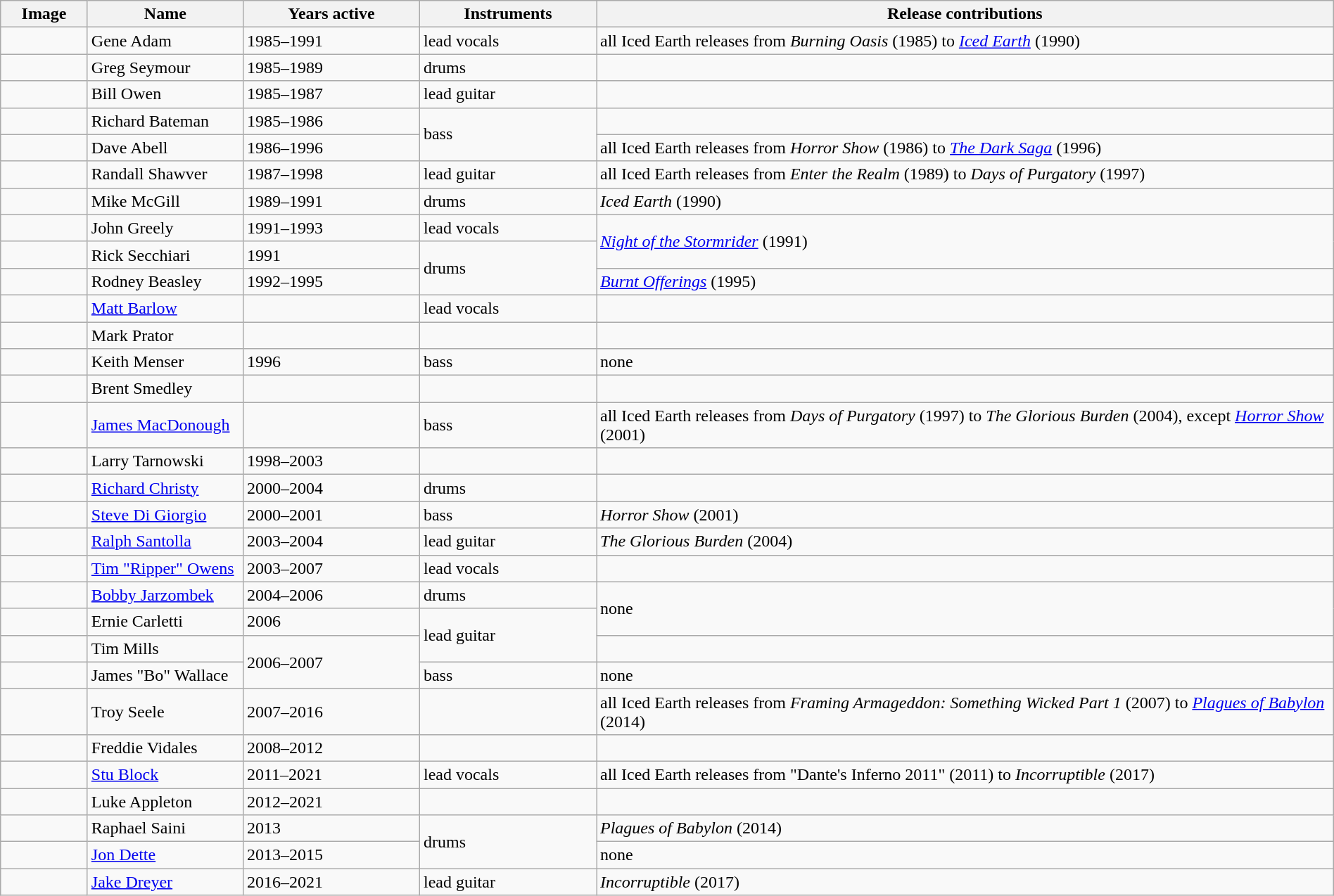<table class="wikitable" border="1" width=100%>
<tr>
<th width="75">Image</th>
<th width="140">Name</th>
<th width="160">Years active</th>
<th width="160">Instruments</th>
<th>Release contributions</th>
</tr>
<tr>
<td></td>
<td>Gene Adam</td>
<td>1985–1991</td>
<td>lead vocals</td>
<td>all Iced Earth releases from <em>Burning Oasis</em> (1985) to <em><a href='#'>Iced Earth</a></em> (1990)</td>
</tr>
<tr>
<td></td>
<td>Greg Seymour</td>
<td>1985–1989</td>
<td>drums</td>
<td></td>
</tr>
<tr>
<td></td>
<td>Bill Owen</td>
<td>1985–1987</td>
<td>lead guitar</td>
<td></td>
</tr>
<tr>
<td></td>
<td>Richard Bateman</td>
<td>1985–1986 </td>
<td rowspan="2">bass</td>
<td></td>
</tr>
<tr>
<td></td>
<td>Dave Abell</td>
<td>1986–1996</td>
<td>all Iced Earth releases from <em>Horror Show</em> (1986) to <em><a href='#'>The Dark Saga</a></em> (1996)</td>
</tr>
<tr>
<td></td>
<td>Randall Shawver</td>
<td>1987–1998</td>
<td>lead guitar</td>
<td>all Iced Earth releases from <em>Enter the Realm</em> (1989) to <em>Days of Purgatory</em> (1997)</td>
</tr>
<tr>
<td></td>
<td>Mike McGill</td>
<td>1989–1991</td>
<td>drums</td>
<td><em>Iced Earth</em> (1990)</td>
</tr>
<tr>
<td></td>
<td>John Greely</td>
<td>1991–1993</td>
<td>lead vocals</td>
<td rowspan="2"><em><a href='#'>Night of the Stormrider</a></em> (1991)</td>
</tr>
<tr>
<td></td>
<td>Rick Secchiari</td>
<td>1991</td>
<td rowspan="2">drums</td>
</tr>
<tr>
<td></td>
<td>Rodney Beasley</td>
<td>1992–1995</td>
<td><em><a href='#'>Burnt Offerings</a></em> (1995)</td>
</tr>
<tr>
<td></td>
<td><a href='#'>Matt Barlow</a></td>
<td></td>
<td>lead vocals</td>
<td></td>
</tr>
<tr>
<td></td>
<td>Mark Prator</td>
<td></td>
<td></td>
<td></td>
</tr>
<tr>
<td></td>
<td>Keith Menser</td>
<td>1996</td>
<td>bass</td>
<td>none</td>
</tr>
<tr>
<td></td>
<td>Brent Smedley</td>
<td></td>
<td></td>
<td></td>
</tr>
<tr>
<td></td>
<td><a href='#'>James MacDonough</a></td>
<td></td>
<td>bass</td>
<td>all Iced Earth releases from <em>Days of Purgatory</em> (1997) to <em>The Glorious Burden</em> (2004), except <em><a href='#'>Horror Show</a></em> (2001)</td>
</tr>
<tr>
<td></td>
<td>Larry Tarnowski</td>
<td>1998–2003</td>
<td></td>
<td></td>
</tr>
<tr>
<td></td>
<td><a href='#'>Richard Christy</a></td>
<td>2000–2004</td>
<td>drums</td>
<td></td>
</tr>
<tr>
<td></td>
<td><a href='#'>Steve Di Giorgio</a></td>
<td>2000–2001</td>
<td>bass</td>
<td><em>Horror Show</em> (2001)</td>
</tr>
<tr>
<td></td>
<td><a href='#'>Ralph Santolla</a></td>
<td>2003–2004 </td>
<td>lead guitar</td>
<td><em>The Glorious Burden</em> (2004) </td>
</tr>
<tr>
<td></td>
<td><a href='#'>Tim "Ripper" Owens</a></td>
<td>2003–2007</td>
<td>lead vocals</td>
<td></td>
</tr>
<tr>
<td></td>
<td><a href='#'>Bobby Jarzombek</a></td>
<td>2004–2006</td>
<td>drums</td>
<td rowspan="2">none</td>
</tr>
<tr>
<td></td>
<td>Ernie Carletti</td>
<td>2006</td>
<td rowspan="2">lead guitar</td>
</tr>
<tr>
<td></td>
<td>Tim Mills</td>
<td rowspan="2">2006–2007</td>
<td></td>
</tr>
<tr>
<td></td>
<td>James "Bo" Wallace</td>
<td>bass</td>
<td>none</td>
</tr>
<tr>
<td></td>
<td>Troy Seele</td>
<td>2007–2016</td>
<td></td>
<td>all Iced Earth releases from <em>Framing Armageddon: Something Wicked Part 1</em> (2007) to <em><a href='#'>Plagues of Babylon</a></em> (2014)</td>
</tr>
<tr>
<td></td>
<td>Freddie Vidales</td>
<td>2008–2012</td>
<td></td>
<td></td>
</tr>
<tr>
<td></td>
<td><a href='#'>Stu Block</a></td>
<td>2011–2021</td>
<td>lead vocals</td>
<td>all Iced Earth releases from "Dante's Inferno 2011" (2011) to <em>Incorruptible</em> (2017)</td>
</tr>
<tr>
<td></td>
<td>Luke Appleton</td>
<td>2012–2021</td>
<td></td>
<td></td>
</tr>
<tr>
<td></td>
<td>Raphael Saini</td>
<td>2013</td>
<td rowspan="2">drums</td>
<td><em>Plagues of Babylon</em> (2014)</td>
</tr>
<tr>
<td></td>
<td><a href='#'>Jon Dette</a></td>
<td>2013–2015</td>
<td>none</td>
</tr>
<tr>
<td></td>
<td><a href='#'>Jake Dreyer</a></td>
<td>2016–2021</td>
<td>lead guitar</td>
<td><em>Incorruptible</em> (2017)</td>
</tr>
</table>
